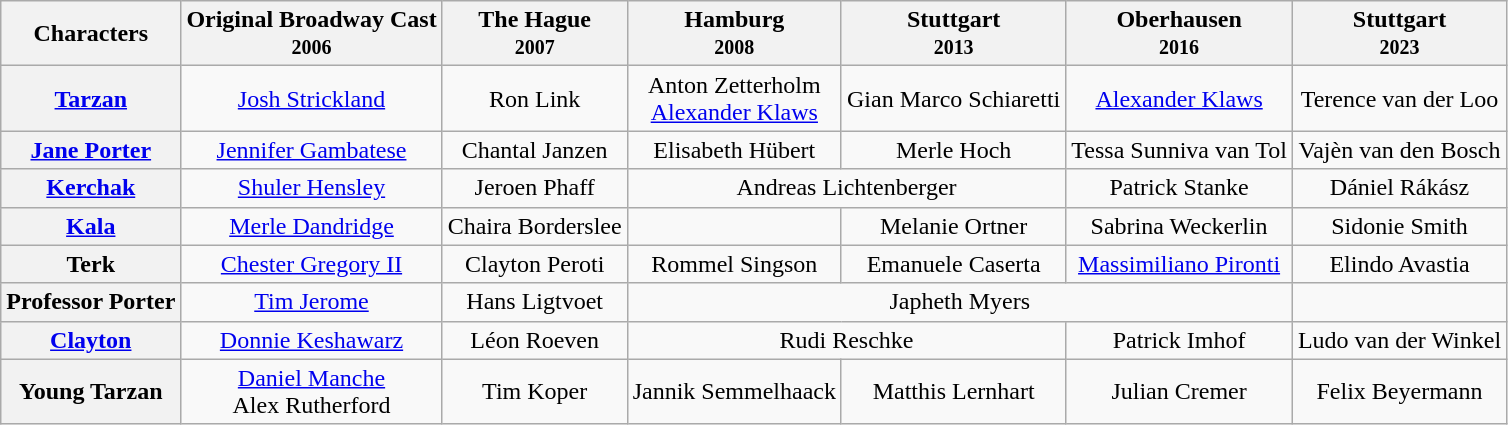<table class="wikitable" style="text-align:center">
<tr>
<th colspan="1">Characters</th>
<th>Original Broadway Cast<br><small>2006</small></th>
<th colspan="1">The Hague<br><small>2007</small></th>
<th colspan="1">Hamburg<br><small>2008</small></th>
<th colspan="1">Stuttgart<br><small>2013</small></th>
<th colspan="1">Oberhausen<br><small>2016</small></th>
<th colspan="1">Stuttgart<br><small>2023</small></th>
</tr>
<tr>
<th><a href='#'>Tarzan</a></th>
<td><a href='#'>Josh Strickland</a></td>
<td>Ron Link</td>
<td>Anton Zetterholm<br><a href='#'>Alexander Klaws</a></td>
<td>Gian Marco Schiaretti</td>
<td><a href='#'>Alexander Klaws</a></td>
<td>Terence van der Loo</td>
</tr>
<tr>
<th><a href='#'>Jane Porter</a></th>
<td><a href='#'>Jennifer Gambatese</a></td>
<td>Chantal Janzen</td>
<td>Elisabeth Hübert</td>
<td>Merle Hoch</td>
<td>Tessa Sunniva van Tol</td>
<td>Vajèn van den Bosch</td>
</tr>
<tr>
<th><a href='#'>Kerchak</a></th>
<td><a href='#'>Shuler Hensley</a></td>
<td>Jeroen Phaff</td>
<td colspan="2">Andreas Lichtenberger</td>
<td>Patrick Stanke</td>
<td>Dániel Rákász</td>
</tr>
<tr>
<th><a href='#'>Kala</a></th>
<td><a href='#'>Merle Dandridge</a></td>
<td>Chaira Borderslee</td>
<td></td>
<td>Melanie Ortner</td>
<td>Sabrina Weckerlin</td>
<td>Sidonie Smith</td>
</tr>
<tr>
<th>Terk</th>
<td><a href='#'>Chester Gregory II</a></td>
<td>Clayton Peroti</td>
<td>Rommel Singson</td>
<td>Emanuele Caserta</td>
<td><a href='#'>Massimiliano Pironti</a></td>
<td>Elindo Avastia</td>
</tr>
<tr>
<th>Professor Porter</th>
<td><a href='#'>Tim Jerome</a></td>
<td>Hans Ligtvoet</td>
<td colspan="3">Japheth Myers</td>
</tr>
<tr>
<th><a href='#'>Clayton</a></th>
<td><a href='#'>Donnie Keshawarz</a></td>
<td>Léon Roeven</td>
<td colspan="2">Rudi Reschke</td>
<td>Patrick Imhof</td>
<td>Ludo van der Winkel</td>
</tr>
<tr>
<th>Young Tarzan</th>
<td><a href='#'>Daniel Manche</a><br>Alex Rutherford</td>
<td>Tim Koper</td>
<td>Jannik Semmelhaack</td>
<td>Matthis Lernhart</td>
<td>Julian Cremer</td>
<td>Felix Beyermann</td>
</tr>
</table>
